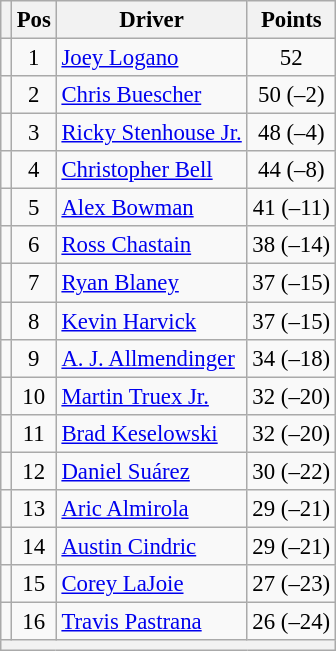<table class="wikitable" style="font-size: 95%;">
<tr>
<th></th>
<th>Pos</th>
<th>Driver</th>
<th>Points</th>
</tr>
<tr>
<td align="left"></td>
<td style="text-align:center;">1</td>
<td><a href='#'>Joey Logano</a></td>
<td style="text-align:center;">52</td>
</tr>
<tr>
<td align="left"></td>
<td style="text-align:center;">2</td>
<td><a href='#'>Chris Buescher</a></td>
<td style="text-align:center;">50 (–2)</td>
</tr>
<tr>
<td align="left"></td>
<td style="text-align:center;">3</td>
<td><a href='#'>Ricky Stenhouse Jr.</a></td>
<td style="text-align:center;">48 (–4)</td>
</tr>
<tr>
<td align="left"></td>
<td style="text-align:center;">4</td>
<td><a href='#'>Christopher Bell</a></td>
<td style="text-align:center;">44 (–8)</td>
</tr>
<tr>
<td align="left"></td>
<td style="text-align:center;">5</td>
<td><a href='#'>Alex Bowman</a></td>
<td style="text-align:center;">41 (–11)</td>
</tr>
<tr>
<td align="left"></td>
<td style="text-align:center;">6</td>
<td><a href='#'>Ross Chastain</a></td>
<td style="text-align:center;">38 (–14)</td>
</tr>
<tr>
<td align="left"></td>
<td style="text-align:center;">7</td>
<td><a href='#'>Ryan Blaney</a></td>
<td style="text-align:center;">37 (–15)</td>
</tr>
<tr>
<td align="left"></td>
<td style="text-align:center;">8</td>
<td><a href='#'>Kevin Harvick</a></td>
<td style="text-align:center;">37 (–15)</td>
</tr>
<tr>
<td align="left"></td>
<td style="text-align:center;">9</td>
<td><a href='#'>A. J. Allmendinger</a></td>
<td style="text-align:center;">34 (–18)</td>
</tr>
<tr>
<td align="left"></td>
<td style="text-align:center;">10</td>
<td><a href='#'>Martin Truex Jr.</a></td>
<td style="text-align:center;">32 (–20)</td>
</tr>
<tr>
<td align="left"></td>
<td style="text-align:center;">11</td>
<td><a href='#'>Brad Keselowski</a></td>
<td style="text-align:center;">32 (–20)</td>
</tr>
<tr>
<td align="left"></td>
<td style="text-align:center;">12</td>
<td><a href='#'>Daniel Suárez</a></td>
<td style="text-align:center;">30 (–22)</td>
</tr>
<tr>
<td align="left"></td>
<td style="text-align:center;">13</td>
<td><a href='#'>Aric Almirola</a></td>
<td style="text-align:center;">29 (–21)</td>
</tr>
<tr>
<td align="left"></td>
<td style="text-align:center;">14</td>
<td><a href='#'>Austin Cindric</a></td>
<td style="text-align:center;">29 (–21)</td>
</tr>
<tr>
<td align="left"></td>
<td style="text-align:center;">15</td>
<td><a href='#'>Corey LaJoie</a></td>
<td style="text-align:center;">27 (–23)</td>
</tr>
<tr>
<td align="left"></td>
<td style="text-align:center;">16</td>
<td><a href='#'>Travis Pastrana</a></td>
<td style="text-align:center;">26 (–24)</td>
</tr>
<tr class="sortbottom">
<th colspan="9"></th>
</tr>
</table>
